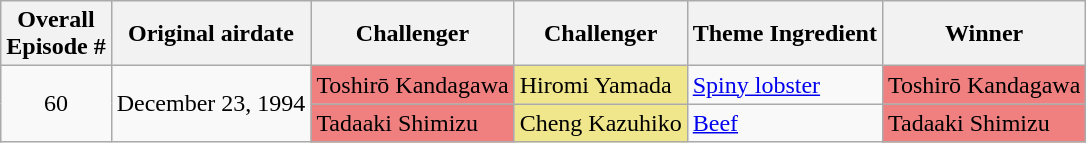<table class="wikitable">
<tr>
<th>Overall<br>Episode #</th>
<th>Original airdate</th>
<th>Challenger</th>
<th>Challenger</th>
<th>Theme Ingredient</th>
<th>Winner</th>
</tr>
<tr>
<td align="center" rowspan=2>60</td>
<td align="center" rowspan=2>December 23, 1994</td>
<td bgcolor="lightcoral">Toshirō Kandagawa</td>
<td bgcolor="khaki">Hiromi Yamada</td>
<td><a href='#'>Spiny lobster</a></td>
<td bgcolor="lightcoral">Toshirō Kandagawa</td>
</tr>
<tr>
<td bgcolor="lightcoral">Tadaaki Shimizu</td>
<td bgcolor="khaki">Cheng Kazuhiko</td>
<td><a href='#'>Beef</a></td>
<td bgcolor="lightcoral">Tadaaki Shimizu</td>
</tr>
</table>
